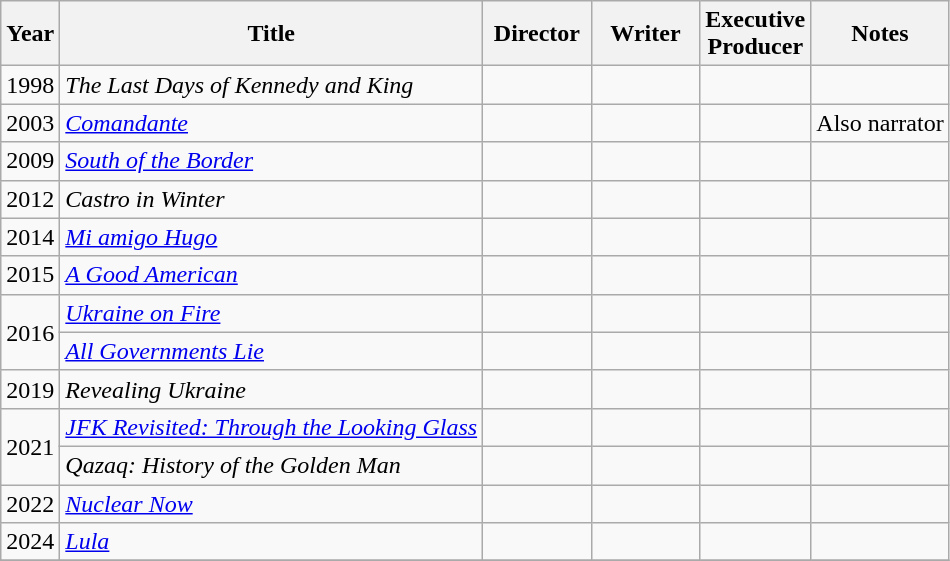<table class="wikitable">
<tr>
<th>Year</th>
<th>Title</th>
<th width=65>Director</th>
<th width=65>Writer</th>
<th width=65>Executive<br>Producer</th>
<th>Notes</th>
</tr>
<tr>
<td>1998</td>
<td><em>The Last Days of Kennedy and King</em></td>
<td></td>
<td></td>
<td></td>
<td></td>
</tr>
<tr>
<td>2003</td>
<td><em><a href='#'>Comandante</a></em></td>
<td></td>
<td></td>
<td></td>
<td>Also narrator</td>
</tr>
<tr>
<td>2009</td>
<td><em><a href='#'>South of the Border</a></em></td>
<td></td>
<td></td>
<td></td>
<td></td>
</tr>
<tr>
<td>2012</td>
<td><em>Castro in Winter</em></td>
<td></td>
<td></td>
<td></td>
<td></td>
</tr>
<tr>
<td>2014</td>
<td><em><a href='#'>Mi amigo Hugo</a></em></td>
<td></td>
<td></td>
<td></td>
<td></td>
</tr>
<tr>
<td>2015</td>
<td><em><a href='#'>A Good American</a></em></td>
<td></td>
<td></td>
<td></td>
<td></td>
</tr>
<tr>
<td rowspan=2>2016</td>
<td><em><a href='#'>Ukraine on Fire</a></em></td>
<td></td>
<td></td>
<td></td>
<td></td>
</tr>
<tr>
<td><em><a href='#'>All Governments Lie</a></em></td>
<td></td>
<td></td>
<td></td>
<td></td>
</tr>
<tr>
<td>2019</td>
<td><em>Revealing Ukraine</em></td>
<td></td>
<td></td>
<td></td>
<td></td>
</tr>
<tr>
<td rowspan=2>2021</td>
<td><em><a href='#'>JFK Revisited: Through the Looking Glass</a></em></td>
<td></td>
<td></td>
<td></td>
<td></td>
</tr>
<tr>
<td><em>Qazaq: History of the Golden Man</em></td>
<td></td>
<td></td>
<td></td>
<td></td>
</tr>
<tr>
<td>2022</td>
<td><em><a href='#'>Nuclear Now</a></em></td>
<td></td>
<td></td>
<td></td>
<td></td>
</tr>
<tr>
<td>2024</td>
<td><em><a href='#'>Lula</a></em></td>
<td></td>
<td></td>
<td></td>
<td></td>
</tr>
<tr>
</tr>
</table>
